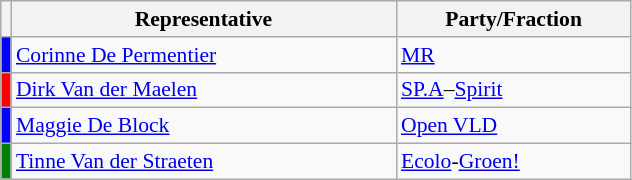<table class="sortable wikitable" style="text-align:left; font-size:90%">
<tr>
<th></th>
<th width="250">Representative</th>
<th width="150">Party/Fraction</th>
</tr>
<tr>
<td bgcolor="blue"></td>
<td><a href='#'>Corinne De Permentier</a></td>
<td><a href='#'>MR</a></td>
</tr>
<tr>
<td bgcolor="red"></td>
<td><a href='#'>Dirk Van der Maelen</a></td>
<td><a href='#'>SP.A</a>–<a href='#'>Spirit</a></td>
</tr>
<tr>
<td bgcolor="blue"></td>
<td><a href='#'>Maggie De Block</a></td>
<td><a href='#'>Open VLD</a></td>
</tr>
<tr>
<td bgcolor="green"></td>
<td><a href='#'>Tinne Van der Straeten</a></td>
<td><a href='#'>Ecolo</a>-<a href='#'>Groen!</a></td>
</tr>
</table>
